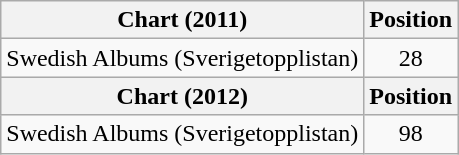<table class="wikitable">
<tr>
<th>Chart (2011)</th>
<th>Position</th>
</tr>
<tr>
<td>Swedish Albums (Sverigetopplistan)</td>
<td align="center">28</td>
</tr>
<tr>
<th>Chart (2012)</th>
<th>Position</th>
</tr>
<tr>
<td>Swedish Albums (Sverigetopplistan)</td>
<td align="center">98</td>
</tr>
</table>
